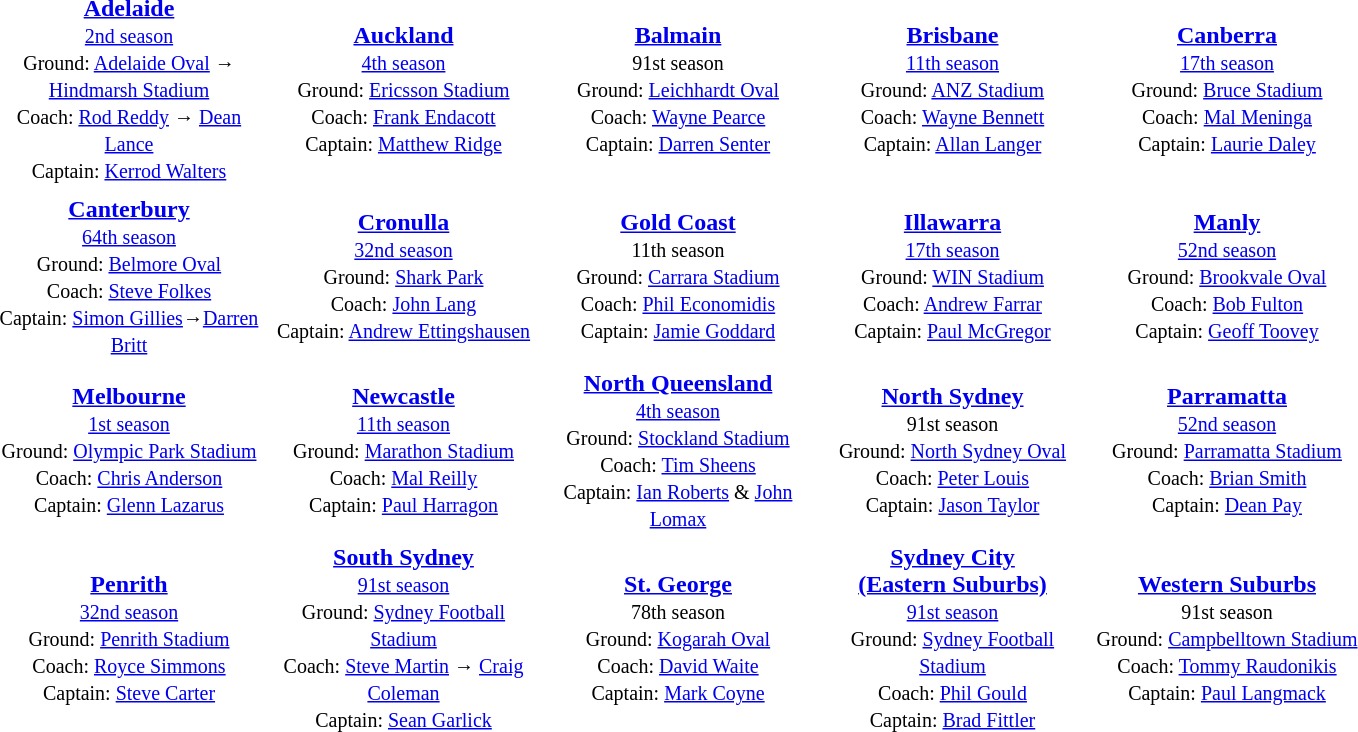<table class="toccolours" style="margin:auto; text-valign:center;" cellpadding="3" cellspacing="2">
<tr>
<th width=175></th>
<th width=175></th>
<th width=175></th>
<th width=175></th>
<th width=175></th>
</tr>
<tr>
<td style="text-align:center;"><strong><a href='#'>Adelaide</a></strong><br><small><a href='#'>2nd season</a><br>Ground: <a href='#'>Adelaide Oval</a> → <a href='#'>Hindmarsh Stadium</a><br>
Coach: <a href='#'>Rod Reddy</a> → <a href='#'>Dean Lance</a><br>Captain: <a href='#'>Kerrod Walters</a></small></td>
<td style="text-align:center;"><strong><a href='#'>Auckland</a></strong><br><small><a href='#'>4th season</a><br>Ground: <a href='#'>Ericsson Stadium</a><br>
Coach: <a href='#'>Frank Endacott</a><br>Captain: <a href='#'>Matthew Ridge</a></small></td>
<td style="text-align:center;"><strong><a href='#'>Balmain</a></strong><br><small>91st season<br>Ground: <a href='#'>Leichhardt Oval</a><br>
Coach: <a href='#'>Wayne Pearce</a><br>Captain: <a href='#'>Darren Senter</a></small></td>
<td style="text-align:center;"><strong><a href='#'>Brisbane</a></strong><br><small><a href='#'>11th season</a><br>Ground: <a href='#'>ANZ Stadium</a><br>
Coach: <a href='#'>Wayne Bennett</a><br>Captain: <a href='#'>Allan Langer</a></small></td>
<td style="text-align:center;"><strong><a href='#'>Canberra</a></strong><br><small><a href='#'>17th season</a><br>Ground: <a href='#'>Bruce Stadium</a><br>
Coach: <a href='#'>Mal Meninga</a><br>Captain: <a href='#'>Laurie Daley</a></small></td>
</tr>
<tr>
<td style="text-align:center;"><strong><a href='#'>Canterbury</a></strong><br><small><a href='#'>64th season</a><br>Ground: <a href='#'>Belmore Oval</a><br>
Coach: <a href='#'>Steve Folkes</a><br>Captain: <a href='#'>Simon Gillies</a>→<a href='#'>Darren Britt</a></small></td>
<td style="text-align:center;"><strong><a href='#'>Cronulla</a></strong><br><small><a href='#'>32nd season</a><br>Ground: <a href='#'>Shark Park</a><br>
Coach: <a href='#'>John Lang</a><br>Captain: <a href='#'>Andrew Ettingshausen</a></small></td>
<td style="text-align:center;"><strong><a href='#'>Gold Coast</a></strong><br><small>11th season<br>Ground: <a href='#'>Carrara Stadium</a><br>
Coach: <a href='#'>Phil Economidis</a><br>Captain: <a href='#'>Jamie Goddard</a></small></td>
<td style="text-align:center;"><strong><a href='#'>Illawarra</a></strong><br><small><a href='#'>17th season</a><br>Ground: <a href='#'>WIN Stadium</a><br>
Coach: <a href='#'>Andrew Farrar</a><br>Captain: <a href='#'>Paul McGregor</a></small></td>
<td style="text-align:center;"><strong><a href='#'>Manly</a></strong><br><small><a href='#'>52nd season</a><br>Ground: <a href='#'>Brookvale Oval</a><br>
Coach: <a href='#'>Bob Fulton</a><br>Captain: <a href='#'>Geoff Toovey</a></small></td>
</tr>
<tr>
<td style="text-align:center;"><strong><a href='#'>Melbourne</a></strong><br><small><a href='#'>1st season</a><br>Ground: <a href='#'>Olympic Park Stadium</a><br>
Coach: <a href='#'>Chris Anderson</a><br>Captain: <a href='#'>Glenn Lazarus</a></small></td>
<td style="text-align:center;"><strong><a href='#'>Newcastle</a></strong><br><small><a href='#'>11th season</a><br>Ground: <a href='#'>Marathon Stadium</a><br>
Coach: <a href='#'>Mal Reilly</a><br>Captain: <a href='#'>Paul Harragon</a></small></td>
<td style="text-align:center;"><strong><a href='#'>North Queensland</a></strong><br><small><a href='#'>4th season</a><br>Ground: <a href='#'>Stockland Stadium</a><br>
Coach: <a href='#'>Tim Sheens</a><br>Captain: <a href='#'>Ian Roberts</a> & <a href='#'>John Lomax</a></small></td>
<td style="text-align:center;"><strong><a href='#'>North Sydney</a></strong><br><small>91st season<br>Ground: <a href='#'>North Sydney Oval</a><br>
Coach: <a href='#'>Peter Louis</a><br>Captain: <a href='#'>Jason Taylor</a></small></td>
<td style="text-align:center;"><strong><a href='#'>Parramatta</a></strong><br><small><a href='#'>52nd season</a><br>Ground: <a href='#'>Parramatta Stadium</a><br>
Coach: <a href='#'>Brian Smith</a><br>Captain: <a href='#'>Dean Pay</a></small></td>
</tr>
<tr>
<td style="text-align:center;"><strong><a href='#'>Penrith</a></strong><br><small><a href='#'>32nd season</a><br>Ground: <a href='#'>Penrith Stadium</a><br>
Coach: <a href='#'>Royce Simmons</a><br>Captain: <a href='#'>Steve Carter</a></small></td>
<td style="text-align:center;"><strong><a href='#'>South Sydney</a></strong><br><small><a href='#'>91st season</a><br>Ground: <a href='#'>Sydney Football Stadium</a><br>
Coach: <a href='#'>Steve Martin</a> → <a href='#'>Craig Coleman</a><br>Captain: <a href='#'>Sean Garlick</a></small></td>
<td style="text-align:center;"><strong><a href='#'>St. George</a></strong><br><small>78th season<br>Ground: <a href='#'>Kogarah Oval</a><br>
Coach: <a href='#'>David Waite</a><br>Captain: <a href='#'>Mark Coyne</a></small></td>
<td style="text-align:center;"><strong><a href='#'>Sydney City <br>(Eastern Suburbs)</a></strong><br><small><a href='#'>91st season</a><br>Ground: <a href='#'>Sydney Football Stadium</a><br>
Coach: <a href='#'>Phil Gould</a><br>Captain: <a href='#'>Brad Fittler</a></small></td>
<td style="text-align:center;"><strong><a href='#'>Western Suburbs</a></strong><br><small>91st season<br>Ground: <a href='#'>Campbelltown Stadium</a><br>
Coach: <a href='#'>Tommy Raudonikis</a><br>Captain: <a href='#'>Paul Langmack</a></small></td>
</tr>
</table>
